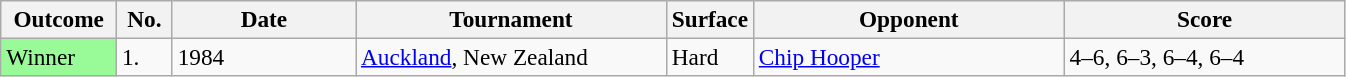<table class="sortable wikitable" style=font-size:97%>
<tr>
<th style="width:70px">Outcome</th>
<th style="width:30px">No.</th>
<th style="width:115px">Date</th>
<th style="width:200px">Tournament</th>
<th style="width:50px">Surface</th>
<th style="width:200px">Opponent</th>
<th style="width:180px" class="unsortable">Score</th>
</tr>
<tr>
<td style="background:#98fb98;">Winner</td>
<td>1.</td>
<td>1984</td>
<td><a href='#'>Auckland</a>, New Zealand</td>
<td>Hard</td>
<td> <a href='#'>Chip Hooper</a></td>
<td>4–6, 6–3, 6–4, 6–4</td>
</tr>
</table>
